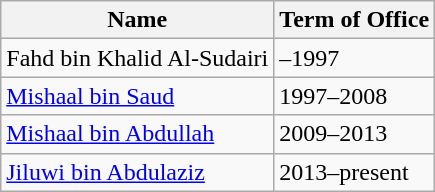<table class="wikitable">
<tr>
<th>Name</th>
<th>Term of Office</th>
</tr>
<tr>
<td>Fahd bin Khalid Al-Sudairi</td>
<td>–1997</td>
</tr>
<tr>
<td><a href='#'>Mishaal bin Saud</a></td>
<td>1997–2008</td>
</tr>
<tr>
<td><a href='#'>Mishaal bin Abdullah</a></td>
<td>2009–2013</td>
</tr>
<tr>
<td><a href='#'>Jiluwi bin Abdulaziz</a></td>
<td>2013–present</td>
</tr>
</table>
